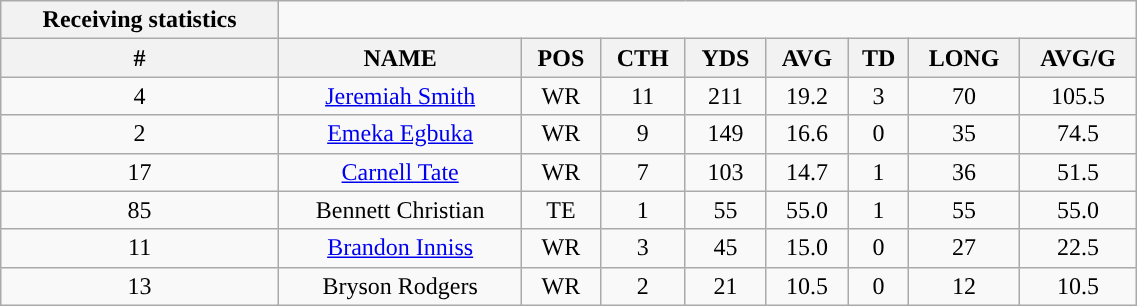<table style="width:60%; text-align:center;" class="wikitable collapsible collapsed">
<tr>
<th style="text-align:center; ">Receiving statistics</th>
</tr>
<tr>
<th>#</th>
<th>NAME</th>
<th>POS</th>
<th>CTH</th>
<th>YDS</th>
<th>AVG</th>
<th>TD</th>
<th>LONG</th>
<th>AVG/G</th>
</tr>
<tr>
<td>4</td>
<td><a href='#'>Jeremiah Smith</a></td>
<td>WR</td>
<td>11</td>
<td>211</td>
<td>19.2</td>
<td>3</td>
<td>70</td>
<td>105.5</td>
</tr>
<tr>
<td>2</td>
<td><a href='#'>Emeka Egbuka</a></td>
<td>WR</td>
<td>9</td>
<td>149</td>
<td>16.6</td>
<td>0</td>
<td>35</td>
<td>74.5</td>
</tr>
<tr>
<td>17</td>
<td><a href='#'>Carnell Tate</a></td>
<td>WR</td>
<td>7</td>
<td>103</td>
<td>14.7</td>
<td>1</td>
<td>36</td>
<td>51.5</td>
</tr>
<tr>
<td>85</td>
<td>Bennett Christian</td>
<td>TE</td>
<td>1</td>
<td>55</td>
<td>55.0</td>
<td>1</td>
<td>55</td>
<td>55.0</td>
</tr>
<tr>
<td>11</td>
<td><a href='#'>Brandon Inniss</a></td>
<td>WR</td>
<td>3</td>
<td>45</td>
<td>15.0</td>
<td>0</td>
<td>27</td>
<td>22.5</td>
</tr>
<tr>
<td>13</td>
<td>Bryson Rodgers</td>
<td>WR</td>
<td>2</td>
<td>21</td>
<td>10.5</td>
<td>0</td>
<td>12</td>
<td>10.5</td>
</tr>
</table>
